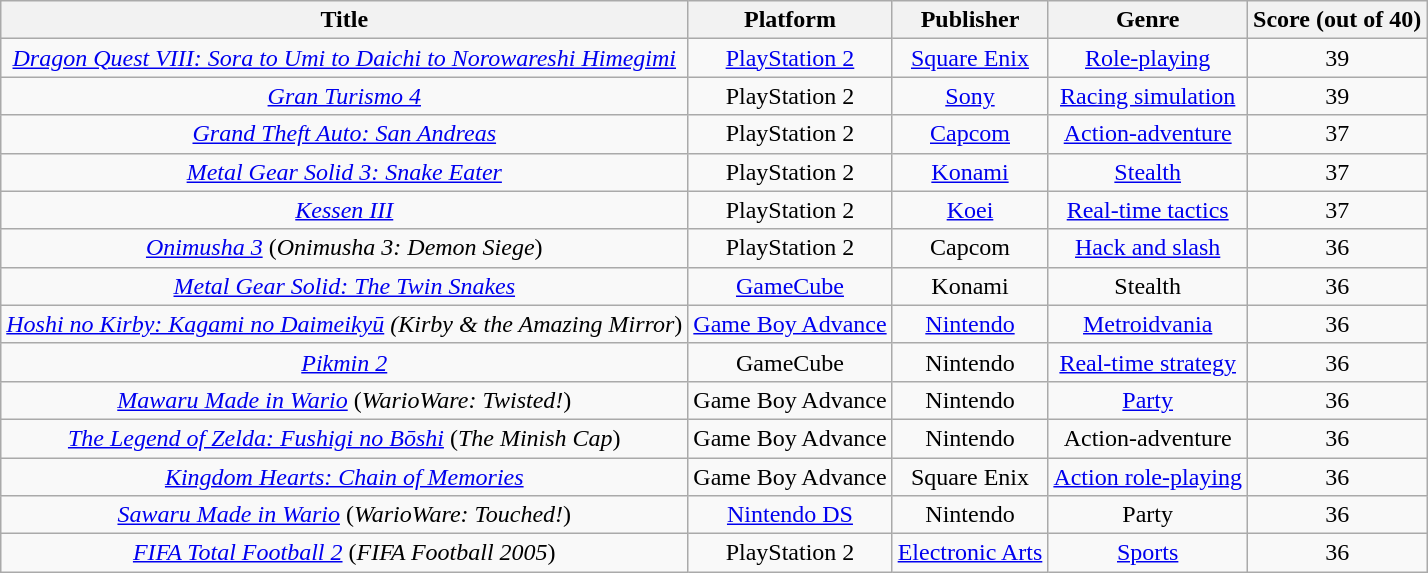<table class="wikitable sortable" style="text-align:center;">
<tr>
<th>Title</th>
<th>Platform</th>
<th>Publisher</th>
<th>Genre</th>
<th>Score (out of 40)</th>
</tr>
<tr>
<td><a href='#'><em>Dragon Quest VIII: Sora to Umi to Daichi to Norowareshi Himegimi</em></a></td>
<td><a href='#'>PlayStation 2</a></td>
<td><a href='#'>Square Enix</a></td>
<td><a href='#'>Role-playing</a></td>
<td>39</td>
</tr>
<tr>
<td><em><a href='#'>Gran Turismo 4</a></em></td>
<td>PlayStation 2</td>
<td><a href='#'>Sony</a></td>
<td><a href='#'>Racing simulation</a></td>
<td>39</td>
</tr>
<tr>
<td><em><a href='#'>Grand Theft Auto: San Andreas</a></em></td>
<td>PlayStation 2</td>
<td><a href='#'>Capcom</a></td>
<td><a href='#'>Action-adventure</a></td>
<td>37</td>
</tr>
<tr>
<td><em><a href='#'>Metal Gear Solid 3: Snake Eater</a></em></td>
<td>PlayStation 2</td>
<td><a href='#'>Konami</a></td>
<td><a href='#'>Stealth</a></td>
<td>37</td>
</tr>
<tr>
<td><em><a href='#'>Kessen III</a></em></td>
<td>PlayStation 2</td>
<td><a href='#'>Koei</a></td>
<td><a href='#'>Real-time tactics</a></td>
<td>37</td>
</tr>
<tr>
<td><em><a href='#'>Onimusha 3</a></em> (<em>Onimusha 3: Demon Siege</em>)</td>
<td>PlayStation 2</td>
<td>Capcom</td>
<td><a href='#'>Hack and slash</a></td>
<td>36</td>
</tr>
<tr>
<td><em><a href='#'>Metal Gear Solid: The Twin Snakes</a></em></td>
<td><a href='#'>GameCube</a></td>
<td>Konami</td>
<td>Stealth</td>
<td>36</td>
</tr>
<tr>
<td><a href='#'><em>Hoshi no Kirby: Kagami no Daimeikyū</em></a> <em>(Kirby & the Amazing Mirror</em>)</td>
<td><a href='#'>Game Boy Advance</a></td>
<td><a href='#'>Nintendo</a></td>
<td><a href='#'>Metroidvania</a></td>
<td>36</td>
</tr>
<tr>
<td><em><a href='#'>Pikmin 2</a></em></td>
<td>GameCube</td>
<td>Nintendo</td>
<td><a href='#'>Real-time strategy</a></td>
<td>36</td>
</tr>
<tr>
<td><em><a href='#'>Mawaru Made in Wario</a></em> (<em>WarioWare: Twisted!</em>)</td>
<td>Game Boy Advance</td>
<td>Nintendo</td>
<td><a href='#'>Party</a></td>
<td>36</td>
</tr>
<tr>
<td><a href='#'><em>The Legend of Zelda: Fushigi no Bōshi</em></a> (<em>The Minish Cap</em>)</td>
<td>Game Boy Advance</td>
<td>Nintendo</td>
<td>Action-adventure</td>
<td>36</td>
</tr>
<tr>
<td><em><a href='#'>Kingdom Hearts: Chain of Memories</a></em></td>
<td>Game Boy Advance</td>
<td>Square Enix</td>
<td><a href='#'>Action role-playing</a></td>
<td>36</td>
</tr>
<tr>
<td><em><a href='#'>Sawaru Made in Wario</a></em> (<em>WarioWare: Touched!</em>)</td>
<td><a href='#'>Nintendo DS</a></td>
<td>Nintendo</td>
<td>Party</td>
<td>36</td>
</tr>
<tr>
<td><a href='#'><em>FIFA Total Football 2</em></a> (<em>FIFA Football 2005</em>)</td>
<td>PlayStation 2</td>
<td><a href='#'>Electronic Arts</a></td>
<td><a href='#'>Sports</a></td>
<td>36</td>
</tr>
</table>
